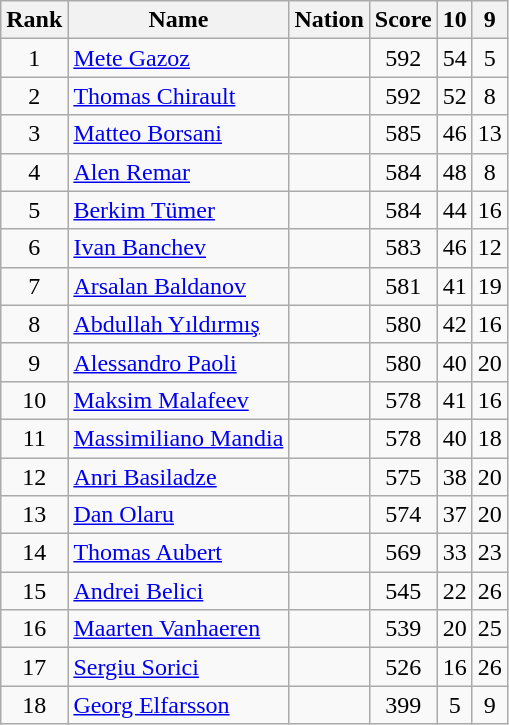<table class="wikitable sortable" style="text-align:center">
<tr>
<th>Rank</th>
<th>Name</th>
<th>Nation</th>
<th>Score</th>
<th>10</th>
<th>9</th>
</tr>
<tr>
<td>1</td>
<td align=left><a href='#'>Mete Gazoz</a></td>
<td align=left></td>
<td>592</td>
<td>54</td>
<td>5</td>
</tr>
<tr>
<td>2</td>
<td align=left><a href='#'>Thomas Chirault</a></td>
<td align=left></td>
<td>592</td>
<td>52</td>
<td>8</td>
</tr>
<tr>
<td>3</td>
<td align=left><a href='#'>Matteo Borsani</a></td>
<td align=left></td>
<td>585</td>
<td>46</td>
<td>13</td>
</tr>
<tr>
<td>4</td>
<td align=left><a href='#'>Alen Remar</a></td>
<td align=left></td>
<td>584</td>
<td>48</td>
<td>8</td>
</tr>
<tr>
<td>5</td>
<td align=left><a href='#'>Berkim Tümer</a></td>
<td align=left></td>
<td>584</td>
<td>44</td>
<td>16</td>
</tr>
<tr>
<td>6</td>
<td align=left><a href='#'>Ivan Banchev</a></td>
<td align=left></td>
<td>583</td>
<td>46</td>
<td>12</td>
</tr>
<tr>
<td>7</td>
<td align=left><a href='#'>Arsalan Baldanov</a></td>
<td align=left></td>
<td>581</td>
<td>41</td>
<td>19</td>
</tr>
<tr>
<td>8</td>
<td align=left><a href='#'>Abdullah Yıldırmış</a></td>
<td align=left></td>
<td>580</td>
<td>42</td>
<td>16</td>
</tr>
<tr>
<td>9</td>
<td align=left><a href='#'>Alessandro Paoli</a></td>
<td align=left></td>
<td>580</td>
<td>40</td>
<td>20</td>
</tr>
<tr>
<td>10</td>
<td align=left><a href='#'>Maksim Malafeev</a></td>
<td align=left></td>
<td>578</td>
<td>41</td>
<td>16</td>
</tr>
<tr>
<td>11</td>
<td align=left><a href='#'>Massimiliano Mandia</a></td>
<td align=left></td>
<td>578</td>
<td>40</td>
<td>18</td>
</tr>
<tr>
<td>12</td>
<td align=left><a href='#'>Anri Basiladze</a></td>
<td align=left></td>
<td>575</td>
<td>38</td>
<td>20</td>
</tr>
<tr>
<td>13</td>
<td align=left><a href='#'>Dan Olaru</a></td>
<td align=left></td>
<td>574</td>
<td>37</td>
<td>20</td>
</tr>
<tr>
<td>14</td>
<td align=left><a href='#'>Thomas Aubert</a></td>
<td align=left></td>
<td>569</td>
<td>33</td>
<td>23</td>
</tr>
<tr>
<td>15</td>
<td align=left><a href='#'>Andrei Belici</a></td>
<td align=left></td>
<td>545</td>
<td>22</td>
<td>26</td>
</tr>
<tr>
<td>16</td>
<td align=left><a href='#'>Maarten Vanhaeren</a></td>
<td align=left></td>
<td>539</td>
<td>20</td>
<td>25</td>
</tr>
<tr>
<td>17</td>
<td align=left><a href='#'>Sergiu Sorici</a></td>
<td align=left></td>
<td>526</td>
<td>16</td>
<td>26</td>
</tr>
<tr>
<td>18</td>
<td align=left><a href='#'>Georg Elfarsson</a></td>
<td align=left></td>
<td>399</td>
<td>5</td>
<td>9</td>
</tr>
</table>
